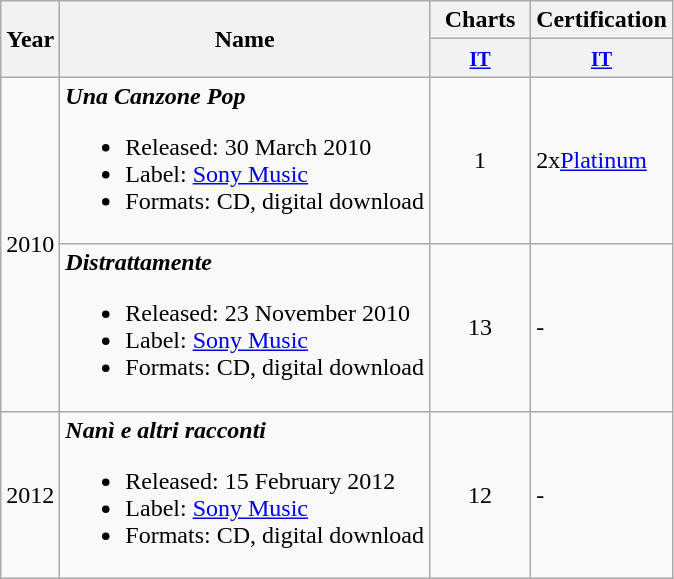<table class="wikitable">
<tr>
<th rowspan="2">Year</th>
<th rowspan="2">Name</th>
<th>Charts</th>
<th colspan="2">Certification</th>
</tr>
<tr>
<th width="60"><small><a href='#'>IT</a></small></th>
<th width="60"><small><a href='#'>IT</a></small></th>
</tr>
<tr>
<td rowspan="2">2010</td>
<td align=left><strong><em>Una Canzone Pop</em></strong><br><ul><li>Released: 30 March 2010</li><li>Label: <a href='#'>Sony Music</a></li><li>Formats: CD, digital download</li></ul></td>
<td style="text-align:center;">1</td>
<td align=left>2x<a href='#'>Platinum</a></td>
</tr>
<tr>
<td align=left><strong><em>Distrattamente</em></strong><br><ul><li>Released: 23 November 2010</li><li>Label: <a href='#'>Sony Music</a></li><li>Formats: CD, digital download</li></ul></td>
<td style="text-align:center;">13</td>
<td align=left>-</td>
</tr>
<tr>
<td>2012</td>
<td align=left><strong><em>Nanì e altri racconti</em></strong><br><ul><li>Released: 15 February 2012</li><li>Label: <a href='#'>Sony Music</a></li><li>Formats: CD, digital download</li></ul></td>
<td style="text-align:center;">12</td>
<td align=left>-</td>
</tr>
</table>
